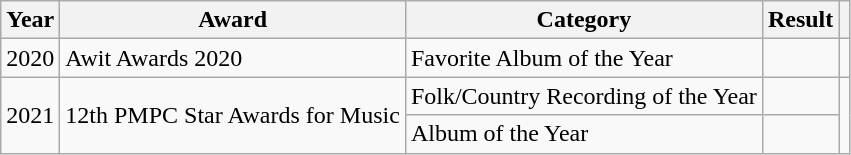<table class="wikitable">
<tr>
<th>Year</th>
<th>Award</th>
<th>Category</th>
<th>Result</th>
<th></th>
</tr>
<tr>
<td>2020</td>
<td>Awit Awards 2020</td>
<td>Favorite Album of the Year</td>
<td></td>
<td></td>
</tr>
<tr>
<td rowspan="2">2021</td>
<td rowspan="2">12th PMPC Star Awards for Music</td>
<td>Folk/Country Recording of the Year </td>
<td></td>
<td rowspan="2"></td>
</tr>
<tr>
<td>Album of the Year</td>
<td></td>
</tr>
</table>
